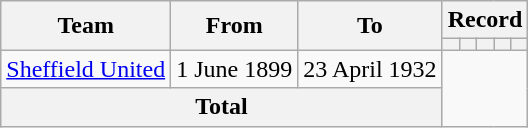<table class="wikitable" style="text-align: center">
<tr>
<th rowspan="2">Team</th>
<th rowspan="2">From</th>
<th rowspan="2">To</th>
<th colspan="5">Record</th>
</tr>
<tr>
<th></th>
<th></th>
<th></th>
<th></th>
<th></th>
</tr>
<tr>
<td align=left><a href='#'>Sheffield United</a></td>
<td align=left>1 June 1899</td>
<td align=left>23 April 1932<br></td>
</tr>
<tr>
<th colspan=3>Total<br></th>
</tr>
</table>
